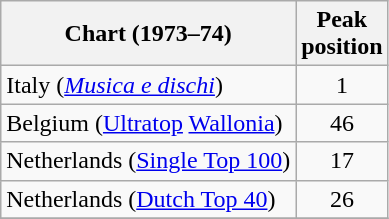<table class="wikitable sortable">
<tr>
<th align="left">Chart (1973–74)</th>
<th align="left">Peak<br>position</th>
</tr>
<tr>
<td align="left">Italy (<em><a href='#'>Musica e dischi</a></em>)</td>
<td align="center">1</td>
</tr>
<tr>
<td align="left">Belgium (<a href='#'>Ultratop</a> <a href='#'>Wallonia</a>)</td>
<td align="center">46</td>
</tr>
<tr>
<td align="left">Netherlands (<a href='#'>Single Top 100</a>)</td>
<td align="center">17</td>
</tr>
<tr>
<td align="left">Netherlands (<a href='#'>Dutch Top 40</a>)</td>
<td align="center">26</td>
</tr>
<tr>
</tr>
</table>
